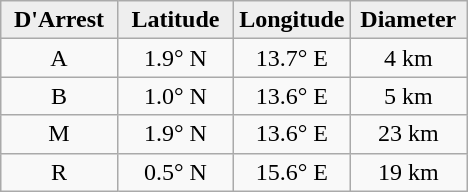<table class="wikitable">
<tr>
<th width="25%" style="background:#eeeeee;">D'Arrest</th>
<th width="25%" style="background:#eeeeee;">Latitude</th>
<th width="25%" style="background:#eeeeee;">Longitude</th>
<th width="25%" style="background:#eeeeee;">Diameter</th>
</tr>
<tr>
<td align="center">A</td>
<td align="center">1.9° N</td>
<td align="center">13.7° E</td>
<td align="center">4 km</td>
</tr>
<tr>
<td align="center">B</td>
<td align="center">1.0° N</td>
<td align="center">13.6° E</td>
<td align="center">5 km</td>
</tr>
<tr>
<td align="center">M</td>
<td align="center">1.9° N</td>
<td align="center">13.6° E</td>
<td align="center">23 km</td>
</tr>
<tr>
<td align="center">R</td>
<td align="center">0.5° N</td>
<td align="center">15.6° E</td>
<td align="center">19 km</td>
</tr>
</table>
